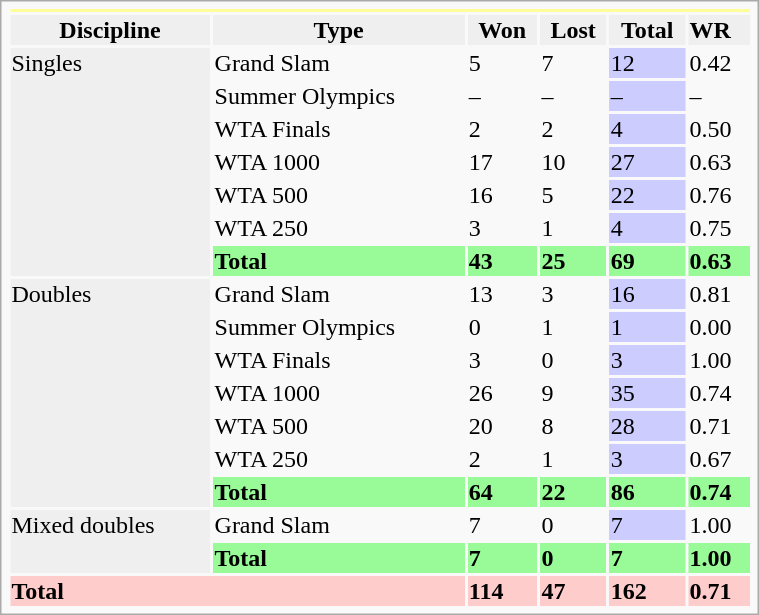<table class="infobox vcard vevent nowrap" width=40%>
<tr bgcolor=FFFF99>
<th colspan=6></th>
</tr>
<tr style=background:#efefef;font-weight:bold>
<th>Discipline</th>
<th>Type</th>
<th>Won</th>
<th>Lost</th>
<th>Total</th>
<td>WR</td>
</tr>
<tr>
<td rowspan="7" bgcolor="efefef">Singles</td>
<td>Grand Slam</td>
<td>5</td>
<td>7</td>
<td bgcolor=CCCCFF>12</td>
<td>0.42</td>
</tr>
<tr>
<td>Summer Olympics</td>
<td>–</td>
<td>–</td>
<td bgcolor=CCCCFF>–</td>
<td>–</td>
</tr>
<tr>
<td>WTA Finals</td>
<td>2</td>
<td>2</td>
<td bgcolor=CCCCFF>4</td>
<td>0.50</td>
</tr>
<tr>
<td>WTA 1000</td>
<td>17</td>
<td>10</td>
<td bgcolor=CCCCFF>27</td>
<td>0.63</td>
</tr>
<tr>
<td>WTA 500</td>
<td>16</td>
<td>5</td>
<td bgcolor="CCCCFF">22</td>
<td>0.76</td>
</tr>
<tr>
<td>WTA 250</td>
<td>3</td>
<td>1</td>
<td bgcolor="CCCCFF">4</td>
<td>0.75</td>
</tr>
<tr style="background:#98FB98;font-weight:bold">
<td>Total</td>
<td>43</td>
<td>25</td>
<td>69</td>
<td>0.63</td>
</tr>
<tr>
<td rowspan="7" bgcolor="efefef">Doubles</td>
<td>Grand Slam</td>
<td>13</td>
<td>3</td>
<td bgcolor="CCCCFF">16</td>
<td>0.81</td>
</tr>
<tr>
<td>Summer Olympics</td>
<td>0</td>
<td>1</td>
<td bgcolor="CCCCFF">1</td>
<td>0.00</td>
</tr>
<tr>
<td>WTA Finals</td>
<td>3</td>
<td>0</td>
<td bgcolor="CCCCFF">3</td>
<td>1.00</td>
</tr>
<tr>
<td>WTA 1000</td>
<td>26</td>
<td>9</td>
<td bgcolor="CCCCFF">35</td>
<td>0.74</td>
</tr>
<tr>
<td>WTA 500</td>
<td>20</td>
<td>8</td>
<td bgcolor="CCCCFF">28</td>
<td>0.71</td>
</tr>
<tr>
<td>WTA 250</td>
<td>2</td>
<td>1</td>
<td bgcolor="CCCCFF">3</td>
<td>0.67</td>
</tr>
<tr style="background:#98FB98;font-weight:bold">
<td>Total</td>
<td>64</td>
<td>22</td>
<td>86</td>
<td>0.74</td>
</tr>
<tr>
<td rowspan="2" bgcolor="efefef">Mixed doubles</td>
<td>Grand Slam</td>
<td>7</td>
<td>0</td>
<td bgcolor="CCCCFF">7</td>
<td>1.00</td>
</tr>
<tr style="background:#98FB98;font-weight:bold">
<td>Total</td>
<td>7</td>
<td>0</td>
<td>7</td>
<td>1.00</td>
</tr>
<tr style="background:#FCC;font-weight:bold">
<td colspan="2">Total</td>
<td>114</td>
<td>47</td>
<td>162</td>
<td>0.71</td>
</tr>
</table>
